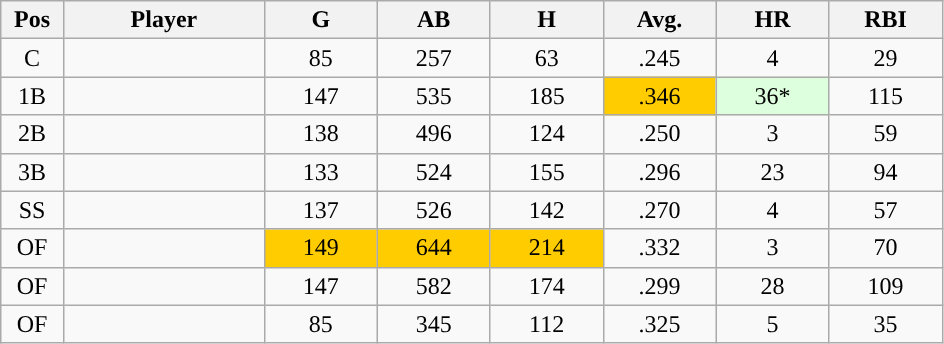<table class="wikitable sortable">
<tr>
<th bgcolor="#DDDDFF" width="5%">Pos</th>
<th bgcolor="#DDDDFF" width="16%">Player</th>
<th bgcolor="#DDDDFF" width="9%">G</th>
<th bgcolor="#DDDDFF" width="9%">AB</th>
<th bgcolor="#DDDDFF" width="9%">H</th>
<th bgcolor="#DDDDFF" width="9%">Avg.</th>
<th bgcolor="#DDDDFF" width="9%">HR</th>
<th bgcolor="#DDDDFF" width="9%">RBI</th>
</tr>
<tr align="center">
<td>C</td>
<td></td>
<td>85</td>
<td>257</td>
<td>63</td>
<td>.245</td>
<td>4</td>
<td>29</td>
</tr>
<tr align="center">
<td>1B</td>
<td></td>
<td>147</td>
<td>535</td>
<td>185</td>
<td style="background:#fc0;">.346</td>
<td style="background:#DDFFDD;">36*</td>
<td>115</td>
</tr>
<tr align="center">
<td>2B</td>
<td></td>
<td>138</td>
<td>496</td>
<td>124</td>
<td>.250</td>
<td>3</td>
<td>59</td>
</tr>
<tr align="center">
<td>3B</td>
<td></td>
<td>133</td>
<td>524</td>
<td>155</td>
<td>.296</td>
<td>23</td>
<td>94</td>
</tr>
<tr align="center">
<td>SS</td>
<td></td>
<td>137</td>
<td>526</td>
<td>142</td>
<td>.270</td>
<td>4</td>
<td>57</td>
</tr>
<tr align="center">
<td>OF</td>
<td></td>
<td style="background:#fc0;">149</td>
<td style="background:#fc0;">644</td>
<td style="background:#fc0;">214</td>
<td>.332</td>
<td>3</td>
<td>70</td>
</tr>
<tr align="center">
<td>OF</td>
<td></td>
<td>147</td>
<td>582</td>
<td>174</td>
<td>.299</td>
<td>28</td>
<td>109</td>
</tr>
<tr align="center">
<td>OF</td>
<td></td>
<td>85</td>
<td>345</td>
<td>112</td>
<td>.325</td>
<td>5</td>
<td>35</td>
</tr>
</table>
